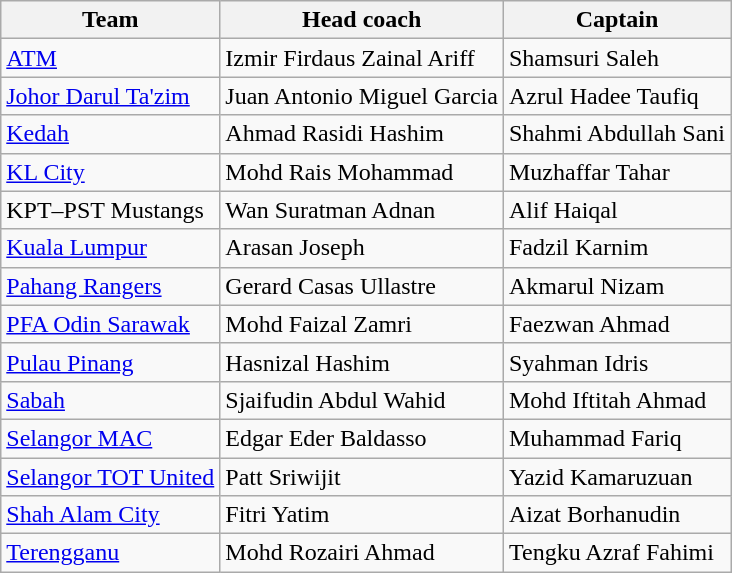<table class="wikitable sortable">
<tr>
<th>Team</th>
<th>Head coach</th>
<th>Captain</th>
</tr>
<tr>
<td><a href='#'>ATM</a></td>
<td> Izmir Firdaus Zainal Ariff</td>
<td> Shamsuri Saleh</td>
</tr>
<tr>
<td><a href='#'>Johor Darul Ta'zim</a></td>
<td> Juan Antonio Miguel Garcia</td>
<td> Azrul Hadee Taufiq</td>
</tr>
<tr>
<td><a href='#'>Kedah</a></td>
<td> Ahmad Rasidi Hashim</td>
<td> Shahmi Abdullah Sani</td>
</tr>
<tr>
<td><a href='#'>KL City</a></td>
<td> Mohd Rais Mohammad</td>
<td> Muzhaffar Tahar</td>
</tr>
<tr>
<td>KPT–PST Mustangs</td>
<td> Wan Suratman Adnan</td>
<td> Alif Haiqal</td>
</tr>
<tr>
<td><a href='#'>Kuala Lumpur</a></td>
<td> Arasan Joseph</td>
<td> Fadzil Karnim</td>
</tr>
<tr>
<td><a href='#'>Pahang Rangers</a></td>
<td> Gerard Casas Ullastre</td>
<td> Akmarul Nizam</td>
</tr>
<tr>
<td><a href='#'>PFA Odin Sarawak</a></td>
<td> Mohd Faizal Zamri</td>
<td> Faezwan Ahmad</td>
</tr>
<tr>
<td><a href='#'>Pulau Pinang</a></td>
<td> Hasnizal Hashim</td>
<td> Syahman Idris</td>
</tr>
<tr>
<td><a href='#'>Sabah</a></td>
<td> Sjaifudin Abdul Wahid</td>
<td> Mohd Iftitah Ahmad</td>
</tr>
<tr>
<td><a href='#'>Selangor MAC</a></td>
<td> Edgar Eder Baldasso</td>
<td> Muhammad Fariq</td>
</tr>
<tr>
<td><a href='#'>Selangor TOT United</a></td>
<td> Patt Sriwijit</td>
<td> Yazid Kamaruzuan</td>
</tr>
<tr>
<td><a href='#'>Shah Alam City</a></td>
<td> Fitri Yatim</td>
<td> Aizat Borhanudin</td>
</tr>
<tr>
<td><a href='#'>Terengganu</a></td>
<td> Mohd Rozairi Ahmad</td>
<td> Tengku Azraf Fahimi</td>
</tr>
</table>
